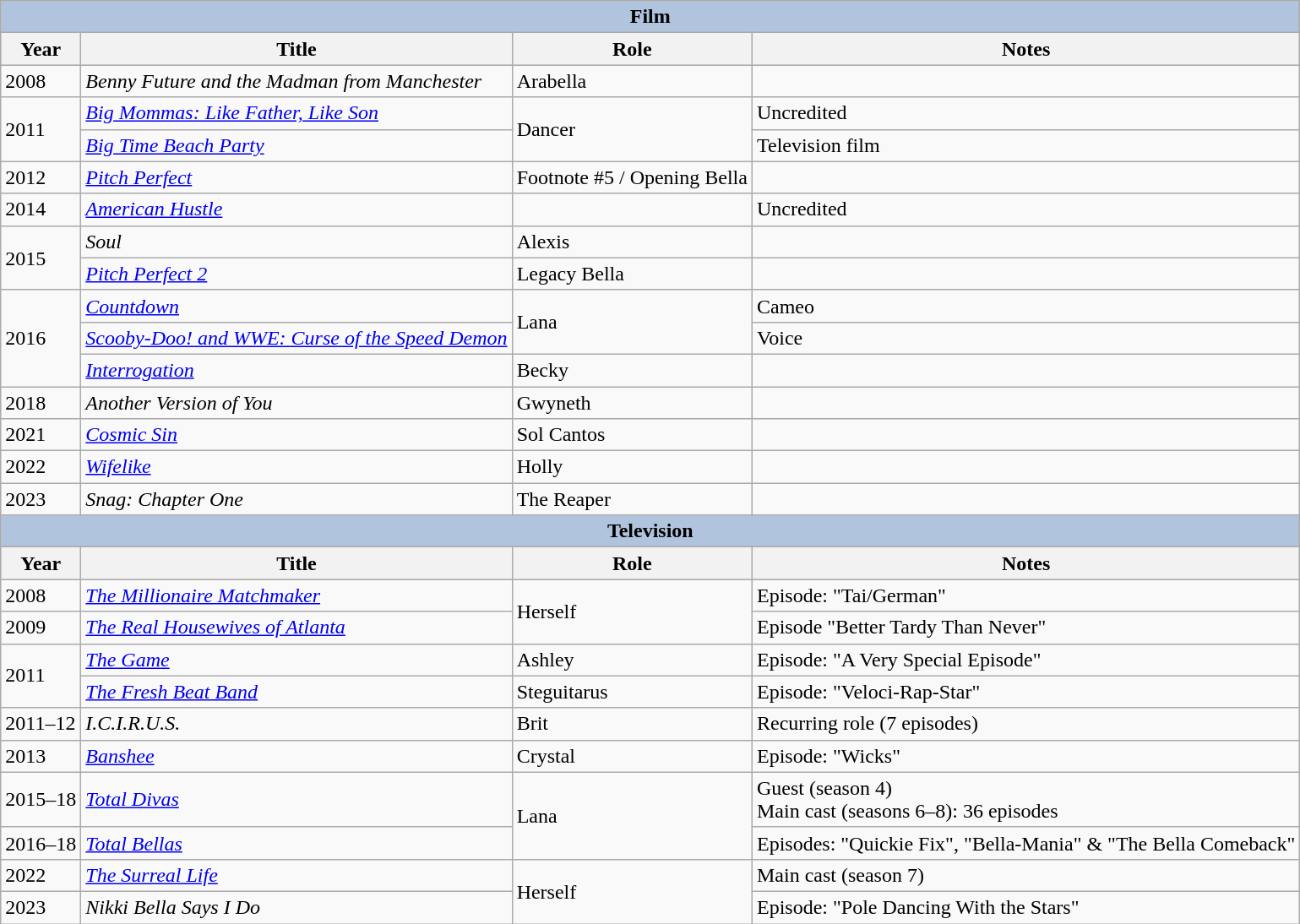<table class="wikitable">
<tr style="background:#ccc; text-align:center;">
<th colspan="4" style="background: LightSteelBlue;">Film</th>
</tr>
<tr style="background:#ccc; text-align:center;">
<th>Year</th>
<th>Title</th>
<th>Role</th>
<th class="unsortable">Notes</th>
</tr>
<tr>
<td>2008</td>
<td><em>Benny Future and the Madman from Manchester</em></td>
<td>Arabella</td>
<td></td>
</tr>
<tr>
<td rowspan="2">2011</td>
<td><em><a href='#'>Big Mommas: Like Father, Like Son</a></em></td>
<td rowspan="2">Dancer</td>
<td>Uncredited</td>
</tr>
<tr>
<td><em><a href='#'>Big Time Beach Party</a></em></td>
<td>Television film</td>
</tr>
<tr>
<td>2012</td>
<td><em><a href='#'>Pitch Perfect</a></em></td>
<td>Footnote #5 / Opening Bella</td>
<td></td>
</tr>
<tr>
<td>2014</td>
<td><em><a href='#'>American Hustle</a></em></td>
<td></td>
<td>Uncredited</td>
</tr>
<tr>
<td rowspan="2">2015</td>
<td><em>Soul</em></td>
<td>Alexis</td>
<td></td>
</tr>
<tr>
<td><em><a href='#'>Pitch Perfect 2</a></em></td>
<td>Legacy Bella</td>
<td></td>
</tr>
<tr>
<td rowspan="3">2016</td>
<td><em><a href='#'>Countdown</a></em></td>
<td rowspan="2">Lana</td>
<td>Cameo</td>
</tr>
<tr>
<td><em><a href='#'>Scooby-Doo! and WWE: Curse of the Speed Demon</a></em></td>
<td>Voice</td>
</tr>
<tr>
<td><em><a href='#'>Interrogation</a></em></td>
<td>Becky</td>
<td></td>
</tr>
<tr>
<td>2018</td>
<td><em>Another Version of You</em></td>
<td>Gwyneth</td>
<td></td>
</tr>
<tr>
<td>2021</td>
<td><em><a href='#'>Cosmic Sin</a></em></td>
<td>Sol Cantos</td>
<td></td>
</tr>
<tr>
<td>2022</td>
<td><em><a href='#'>Wifelike</a></em></td>
<td>Holly</td>
<td></td>
</tr>
<tr>
<td>2023</td>
<td><em>Snag: Chapter One</em></td>
<td>The Reaper</td>
<td></td>
</tr>
<tr style="background:#ccc; text-align:center;">
<th colspan="4" style="background: LightSteelBlue;">Television</th>
</tr>
<tr style="background:#ccc; text-align:center;">
<th>Year</th>
<th>Title</th>
<th>Role</th>
<th class="unsortable">Notes</th>
</tr>
<tr>
<td>2008</td>
<td><em><a href='#'>The Millionaire Matchmaker</a></em></td>
<td rowspan="2">Herself</td>
<td>Episode: "Tai/German"</td>
</tr>
<tr>
<td>2009</td>
<td><em><a href='#'>The Real Housewives of Atlanta</a></em></td>
<td>Episode "Better Tardy Than Never"</td>
</tr>
<tr>
<td rowspan="2">2011</td>
<td><em><a href='#'>The Game</a></em></td>
<td>Ashley</td>
<td>Episode: "A Very Special Episode"</td>
</tr>
<tr>
<td><em><a href='#'>The Fresh Beat Band</a></em></td>
<td>Steguitarus</td>
<td>Episode: "Veloci-Rap-Star"</td>
</tr>
<tr>
<td>2011–12</td>
<td><em>I.C.I.R.U.S.</em></td>
<td>Brit</td>
<td>Recurring role (7 episodes)</td>
</tr>
<tr>
<td>2013</td>
<td><em><a href='#'>Banshee</a></em></td>
<td>Crystal</td>
<td>Episode: "Wicks"</td>
</tr>
<tr>
<td>2015–18</td>
<td><em><a href='#'>Total Divas</a></em></td>
<td rowspan="2">Lana</td>
<td>Guest (season 4) <br> Main cast (seasons 6–8): 36 episodes</td>
</tr>
<tr>
<td>2016–18</td>
<td><em><a href='#'>Total Bellas</a></em></td>
<td>Episodes: "Quickie Fix", "Bella-Mania" & "The Bella Comeback"</td>
</tr>
<tr>
<td>2022</td>
<td><em><a href='#'>The Surreal Life</a></em></td>
<td rowspan="2">Herself</td>
<td>Main cast (season 7)</td>
</tr>
<tr>
<td>2023</td>
<td><em>Nikki Bella Says I Do</em></td>
<td>Episode: "Pole Dancing With the Stars"</td>
</tr>
</table>
